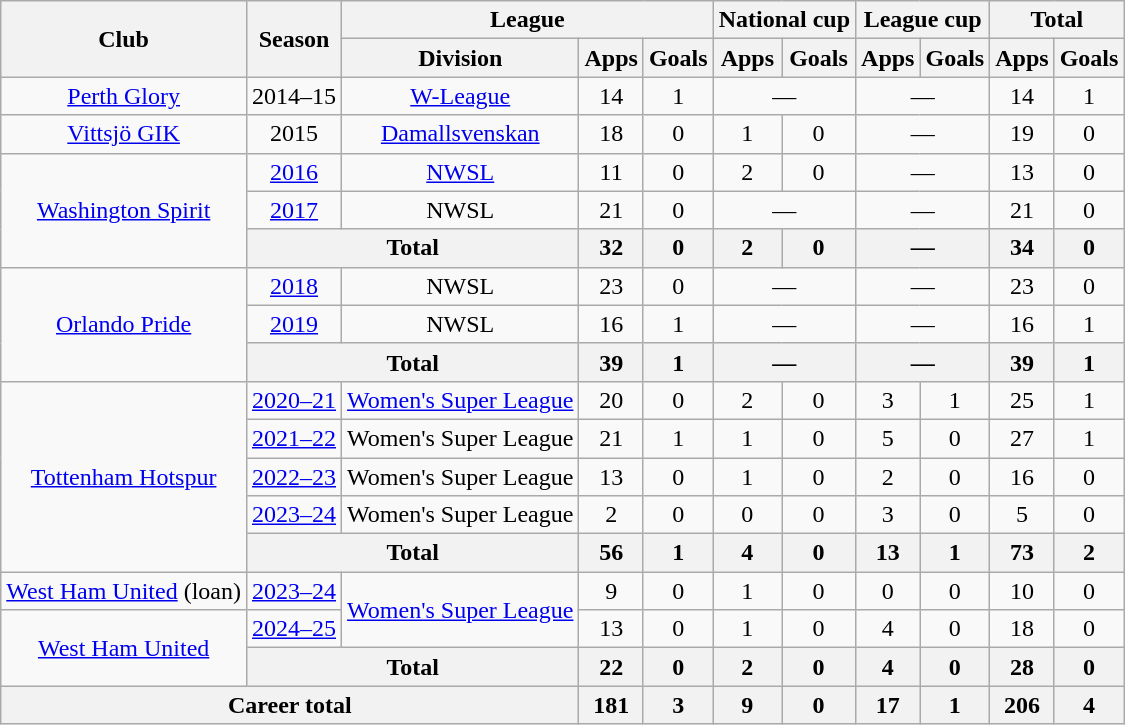<table class="wikitable" style="text-align: center;">
<tr>
<th rowspan="2">Club</th>
<th rowspan="2">Season</th>
<th colspan="3">League</th>
<th colspan="2">National cup</th>
<th colspan="2">League cup</th>
<th colspan="2">Total</th>
</tr>
<tr>
<th>Division</th>
<th>Apps</th>
<th>Goals</th>
<th>Apps</th>
<th>Goals</th>
<th>Apps</th>
<th>Goals</th>
<th>Apps</th>
<th>Goals</th>
</tr>
<tr>
<td><a href='#'>Perth Glory</a></td>
<td>2014–15</td>
<td><a href='#'>W-League</a></td>
<td>14</td>
<td>1</td>
<td colspan="2">—</td>
<td colspan="2">—</td>
<td>14</td>
<td>1</td>
</tr>
<tr>
<td><a href='#'>Vittsjö GIK</a></td>
<td>2015</td>
<td><a href='#'>Damallsvenskan</a></td>
<td>18</td>
<td>0</td>
<td>1</td>
<td>0</td>
<td colspan="2">—</td>
<td>19</td>
<td>0</td>
</tr>
<tr>
<td rowspan="3"><a href='#'>Washington Spirit</a></td>
<td><a href='#'>2016</a></td>
<td><a href='#'>NWSL</a></td>
<td>11</td>
<td>0</td>
<td>2</td>
<td>0</td>
<td colspan="2">—</td>
<td>13</td>
<td>0</td>
</tr>
<tr>
<td><a href='#'>2017</a></td>
<td>NWSL</td>
<td>21</td>
<td>0</td>
<td colspan="2">—</td>
<td colspan="2">—</td>
<td>21</td>
<td>0</td>
</tr>
<tr>
<th colspan="2">Total</th>
<th>32</th>
<th>0</th>
<th>2</th>
<th>0</th>
<th colspan="2">—</th>
<th>34</th>
<th>0</th>
</tr>
<tr>
<td rowspan="3"><a href='#'>Orlando Pride</a></td>
<td><a href='#'>2018</a></td>
<td>NWSL</td>
<td>23</td>
<td>0</td>
<td colspan="2">—</td>
<td colspan="2">—</td>
<td>23</td>
<td>0</td>
</tr>
<tr>
<td><a href='#'>2019</a></td>
<td>NWSL</td>
<td>16</td>
<td>1</td>
<td colspan="2">—</td>
<td colspan="2">—</td>
<td>16</td>
<td>1</td>
</tr>
<tr>
<th colspan="2">Total</th>
<th>39</th>
<th>1</th>
<th colspan="2">—</th>
<th colspan="2">—</th>
<th>39</th>
<th>1</th>
</tr>
<tr>
<td rowspan="5"><a href='#'>Tottenham Hotspur</a></td>
<td><a href='#'>2020–21</a></td>
<td><a href='#'>Women's Super League</a></td>
<td>20</td>
<td>0</td>
<td>2</td>
<td>0</td>
<td>3</td>
<td>1</td>
<td>25</td>
<td>1</td>
</tr>
<tr>
<td><a href='#'>2021–22</a></td>
<td>Women's Super League</td>
<td>21</td>
<td>1</td>
<td>1</td>
<td>0</td>
<td>5</td>
<td>0</td>
<td>27</td>
<td>1</td>
</tr>
<tr>
<td><a href='#'>2022–23</a></td>
<td>Women's Super League</td>
<td>13</td>
<td>0</td>
<td>1</td>
<td>0</td>
<td>2</td>
<td>0</td>
<td>16</td>
<td>0</td>
</tr>
<tr>
<td><a href='#'>2023–24</a></td>
<td>Women's Super League</td>
<td>2</td>
<td>0</td>
<td>0</td>
<td>0</td>
<td>3</td>
<td>0</td>
<td>5</td>
<td>0</td>
</tr>
<tr>
<th colspan="2">Total</th>
<th>56</th>
<th>1</th>
<th>4</th>
<th>0</th>
<th>13</th>
<th>1</th>
<th>73</th>
<th>2</th>
</tr>
<tr>
<td><a href='#'>West Ham United</a> (loan)</td>
<td><a href='#'>2023–24</a></td>
<td rowspan="2"><a href='#'>Women's Super League</a></td>
<td>9</td>
<td>0</td>
<td>1</td>
<td>0</td>
<td>0</td>
<td>0</td>
<td>10</td>
<td>0</td>
</tr>
<tr>
<td rowspan="2"><a href='#'>West Ham United</a></td>
<td><a href='#'>2024–25</a></td>
<td>13</td>
<td>0</td>
<td>1</td>
<td>0</td>
<td>4</td>
<td>0</td>
<td>18</td>
<td>0</td>
</tr>
<tr>
<th colspan="2">Total</th>
<th>22</th>
<th>0</th>
<th>2</th>
<th>0</th>
<th>4</th>
<th>0</th>
<th>28</th>
<th>0</th>
</tr>
<tr>
<th colspan="3">Career total</th>
<th>181</th>
<th>3</th>
<th>9</th>
<th>0</th>
<th>17</th>
<th>1</th>
<th>206</th>
<th>4</th>
</tr>
</table>
